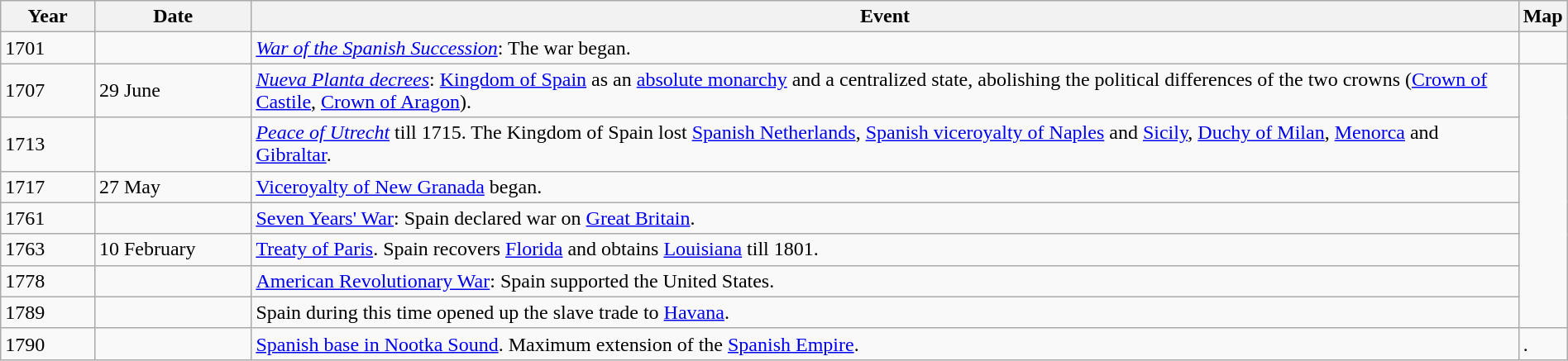<table class="wikitable" style="width:100%">
<tr>
<th style="width:6%">Year</th>
<th style="width:10%">Date</th>
<th>Event</th>
<th>Map</th>
</tr>
<tr>
<td>1701</td>
<td></td>
<td><em><a href='#'>War of the Spanish Succession</a></em>: The war began.</td>
<td></td>
</tr>
<tr>
<td>1707</td>
<td>29 June</td>
<td><em><a href='#'>Nueva Planta decrees</a></em>: <a href='#'>Kingdom of Spain</a> as an <a href='#'>absolute monarchy</a> and a centralized state, abolishing the political differences of the two crowns (<a href='#'>Crown of Castile</a>, <a href='#'>Crown of Aragon</a>).</td>
</tr>
<tr>
<td>1713</td>
<td></td>
<td><em><a href='#'>Peace of Utrecht</a></em> till 1715. The Kingdom of Spain lost <a href='#'>Spanish Netherlands</a>, <a href='#'>Spanish viceroyalty of Naples</a> and <a href='#'>Sicily</a>, <a href='#'>Duchy of Milan</a>, <a href='#'>Menorca</a> and <a href='#'>Gibraltar</a>.</td>
</tr>
<tr>
<td>1717</td>
<td>27 May</td>
<td><a href='#'>Viceroyalty of New Granada</a> began.</td>
</tr>
<tr>
<td>1761</td>
<td></td>
<td><a href='#'>Seven Years' War</a>: Spain declared war on <a href='#'>Great Britain</a>.</td>
</tr>
<tr>
<td>1763</td>
<td>10 February</td>
<td><a href='#'>Treaty of Paris</a>. Spain recovers <a href='#'>Florida</a> and obtains <a href='#'>Louisiana</a> till 1801.</td>
</tr>
<tr>
<td>1778</td>
<td></td>
<td><a href='#'>American Revolutionary War</a>: Spain supported the United States.</td>
</tr>
<tr>
<td>1789</td>
<td></td>
<td>Spain during this time opened up the slave trade to <a href='#'>Havana</a>.</td>
</tr>
<tr>
<td>1790</td>
<td></td>
<td><a href='#'>Spanish base in Nootka Sound</a>. Maximum extension of the <a href='#'>Spanish Empire</a>.</td>
<td>.</td>
</tr>
</table>
